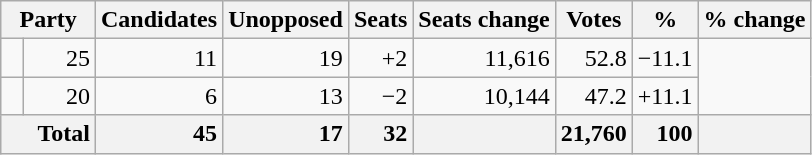<table class="wikitable sortable">
<tr>
<th colspan=2>Party</th>
<th>Candidates</th>
<th>Unopposed</th>
<th>Seats</th>
<th>Seats change</th>
<th>Votes</th>
<th>%</th>
<th>% change</th>
</tr>
<tr>
<td></td>
<td align=right>25</td>
<td align=right>11</td>
<td align=right>19</td>
<td align=right>+2</td>
<td align=right>11,616</td>
<td align=right>52.8</td>
<td align=right>−11.1</td>
</tr>
<tr>
<td></td>
<td align=right>20</td>
<td align=right>6</td>
<td align=right>13</td>
<td align=right>−2</td>
<td align=right>10,144</td>
<td align=right>47.2</td>
<td align=right>+11.1</td>
</tr>
<tr class="sortbottom" style="font-weight: bold; text-align: right; background: #f2f2f2;">
<th colspan="2" style="padding-left: 1.5em; text-align: left;">Total</th>
<td align=right>45</td>
<td align=right>17</td>
<td align=right>32</td>
<td align=right></td>
<td align=right>21,760</td>
<td align=right>100</td>
<td align=right></td>
</tr>
</table>
